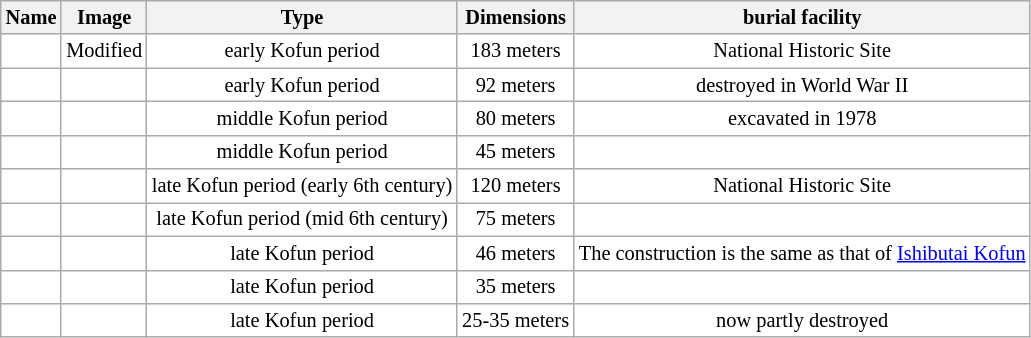<table class="wikitable" style="text-align:center;background:#ffffff;white-space:nowrap;font-size:85%">
<tr>
<th>Name</th>
<th>Image</th>
<th>Type</th>
<th>Dimensions</th>
<th>burial facility</th>
</tr>
<tr>
<td></td>
<td>Modified </td>
<td>early Kofun period</td>
<td>183 meters</td>
<td>National Historic Site</td>
</tr>
<tr>
<td></td>
<td></td>
<td>early Kofun period</td>
<td>92 meters</td>
<td>destroyed in World War II</td>
</tr>
<tr>
<td><strong></strong></td>
<td></td>
<td>middle Kofun period</td>
<td>80 meters</td>
<td>excavated in 1978</td>
</tr>
<tr>
<td><strong></strong></td>
<td></td>
<td>middle Kofun period</td>
<td>45 meters</td>
<td></td>
</tr>
<tr>
<td><strong></strong></td>
<td></td>
<td>late Kofun period (early 6th century)</td>
<td>120 meters</td>
<td>National Historic Site</td>
</tr>
<tr>
<td><strong></strong></td>
<td></td>
<td>late Kofun period (mid 6th century)</td>
<td>75 meters</td>
<td></td>
</tr>
<tr>
<td><strong></strong></td>
<td></td>
<td>late Kofun period</td>
<td>46 meters</td>
<td>The construction is the same as that of <a href='#'>Ishibutai Kofun</a></td>
</tr>
<tr>
<td><strong></strong></td>
<td></td>
<td>late Kofun period</td>
<td>35 meters</td>
<td></td>
</tr>
<tr>
<td><strong></strong></td>
<td></td>
<td>late Kofun period</td>
<td>25-35 meters</td>
<td>now partly destroyed</td>
</tr>
</table>
